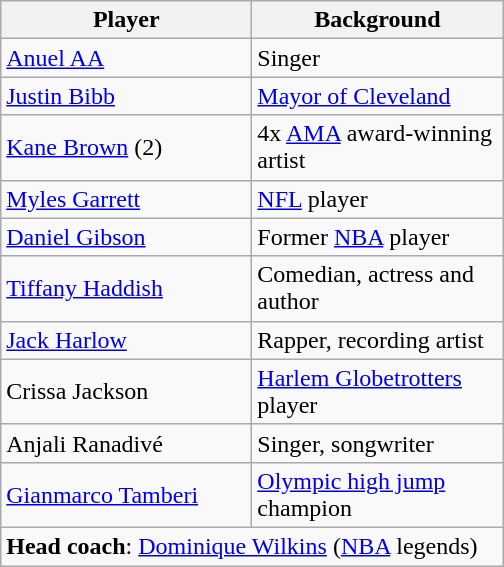<table class="wikitable">
<tr>
<th width=160>Player</th>
<th width=160>Background</th>
</tr>
<tr>
<td><a href='#'>Anuel AA</a></td>
<td>Singer</td>
</tr>
<tr>
<td><a href='#'>Justin Bibb</a></td>
<td><a href='#'>Mayor of Cleveland</a></td>
</tr>
<tr>
<td><a href='#'>Kane Brown</a> (2)</td>
<td>4x <a href='#'>AMA</a> award-winning artist</td>
</tr>
<tr>
<td><a href='#'>Myles Garrett</a></td>
<td><a href='#'>NFL</a> player</td>
</tr>
<tr>
<td><a href='#'>Daniel Gibson</a></td>
<td>Former <a href='#'>NBA</a> player</td>
</tr>
<tr>
<td><a href='#'>Tiffany Haddish</a></td>
<td>Comedian, actress and author</td>
</tr>
<tr>
<td><a href='#'>Jack Harlow</a></td>
<td>Rapper, recording artist</td>
</tr>
<tr>
<td>Crissa Jackson</td>
<td><a href='#'>Harlem Globetrotters</a> player</td>
</tr>
<tr>
<td>Anjali Ranadivé</td>
<td>Singer, songwriter</td>
</tr>
<tr>
<td><a href='#'>Gianmarco Tamberi</a></td>
<td><a href='#'>Olympic high jump</a> champion</td>
</tr>
<tr>
<td colspan="3"><strong>Head coach</strong>: <a href='#'>Dominique Wilkins</a> (<a href='#'>NBA</a> legends)</td>
</tr>
</table>
